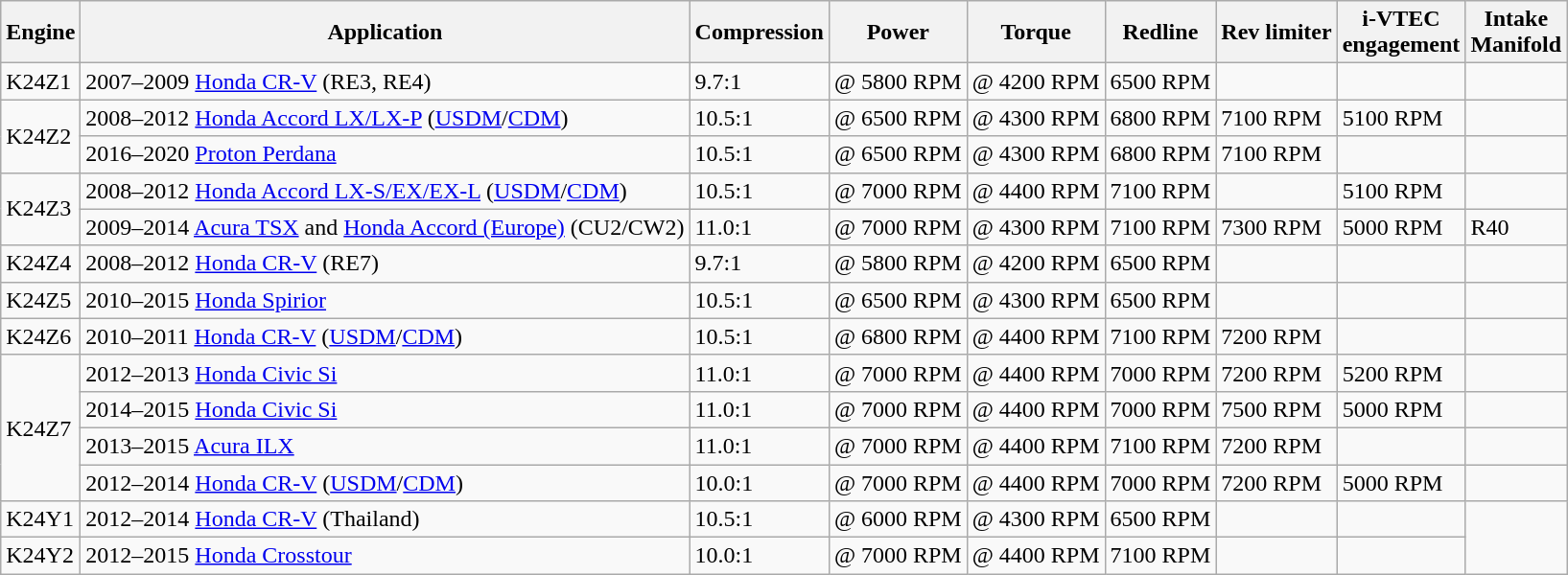<table class="wikitable">
<tr>
<th>Engine</th>
<th>Application</th>
<th>Compression</th>
<th>Power</th>
<th>Torque</th>
<th>Redline</th>
<th>Rev limiter</th>
<th>i-VTEC<br>engagement</th>
<th>Intake<br>Manifold</th>
</tr>
<tr>
<td>K24Z1</td>
<td>2007–2009 <a href='#'>Honda CR-V</a> (RE3, RE4)</td>
<td>9.7:1</td>
<td> @ 5800 RPM</td>
<td> @ 4200 RPM</td>
<td>6500 RPM</td>
<td></td>
<td></td>
<td></td>
</tr>
<tr>
<td rowspan="2">K24Z2</td>
<td>2008–2012 <a href='#'>Honda Accord LX/LX-P</a> (<a href='#'>USDM</a>/<a href='#'>CDM</a>)</td>
<td>10.5:1</td>
<td> @ 6500 RPM</td>
<td> @ 4300 RPM</td>
<td>6800 RPM</td>
<td>7100 RPM</td>
<td>5100 RPM</td>
<td></td>
</tr>
<tr>
<td>2016–2020 <a href='#'>Proton Perdana</a></td>
<td>10.5:1</td>
<td> @ 6500 RPM</td>
<td> @ 4300 RPM</td>
<td>6800 RPM</td>
<td>7100 RPM</td>
<td></td>
<td></td>
</tr>
<tr>
<td rowspan="2">K24Z3</td>
<td>2008–2012 <a href='#'>Honda Accord LX-S/EX/EX-L</a> (<a href='#'>USDM</a>/<a href='#'>CDM</a>)</td>
<td>10.5:1</td>
<td> @ 7000 RPM</td>
<td> @ 4400 RPM</td>
<td>7100 RPM</td>
<td></td>
<td>5100 RPM</td>
<td></td>
</tr>
<tr>
<td>2009–2014 <a href='#'>Acura TSX</a> and <a href='#'>Honda Accord (Europe)</a> (CU2/CW2)</td>
<td>11.0:1</td>
<td> @ 7000 RPM</td>
<td> @ 4300 RPM</td>
<td>7100 RPM</td>
<td>7300 RPM</td>
<td>5000 RPM</td>
<td>R40</td>
</tr>
<tr>
<td>K24Z4</td>
<td>2008–2012 <a href='#'>Honda CR-V</a> (RE7)</td>
<td>9.7:1</td>
<td> @ 5800 RPM</td>
<td> @ 4200 RPM</td>
<td>6500 RPM</td>
<td></td>
<td></td>
<td></td>
</tr>
<tr>
<td>K24Z5</td>
<td>2010–2015 <a href='#'>Honda Spirior</a></td>
<td>10.5:1</td>
<td> @ 6500 RPM</td>
<td> @ 4300 RPM</td>
<td>6500 RPM</td>
<td></td>
<td></td>
<td></td>
</tr>
<tr>
<td>K24Z6</td>
<td>2010–2011 <a href='#'>Honda CR-V</a> (<a href='#'>USDM</a>/<a href='#'>CDM</a>)</td>
<td>10.5:1</td>
<td> @ 6800 RPM</td>
<td> @ 4400 RPM</td>
<td>7100 RPM</td>
<td>7200 RPM</td>
<td></td>
<td></td>
</tr>
<tr>
<td rowspan="4">K24Z7</td>
<td>2012–2013 <a href='#'>Honda Civic Si</a></td>
<td>11.0:1</td>
<td> @ 7000 RPM</td>
<td> @ 4400 RPM</td>
<td>7000 RPM</td>
<td>7200 RPM</td>
<td>5200 RPM</td>
<td></td>
</tr>
<tr>
<td>2014–2015 <a href='#'>Honda Civic Si</a></td>
<td>11.0:1</td>
<td> @ 7000 RPM</td>
<td> @ 4400 RPM</td>
<td>7000 RPM</td>
<td>7500 RPM</td>
<td>5000 RPM</td>
<td></td>
</tr>
<tr>
<td>2013–2015 <a href='#'>Acura ILX</a></td>
<td>11.0:1</td>
<td> @ 7000 RPM</td>
<td> @ 4400 RPM</td>
<td>7100 RPM</td>
<td>7200 RPM</td>
<td></td>
<td></td>
</tr>
<tr>
<td>2012–2014 <a href='#'>Honda CR-V</a> (<a href='#'>USDM</a>/<a href='#'>CDM</a>)</td>
<td>10.0:1</td>
<td> @ 7000 RPM</td>
<td> @ 4400 RPM</td>
<td>7000 RPM</td>
<td>7200 RPM</td>
<td>5000 RPM</td>
<td></td>
</tr>
<tr>
<td>K24Y1</td>
<td>2012–2014 <a href='#'>Honda CR-V</a> (Thailand)</td>
<td>10.5:1</td>
<td> @ 6000 RPM</td>
<td> @ 4300 RPM</td>
<td>6500 RPM</td>
<td></td>
<td></td>
</tr>
<tr>
<td>K24Y2</td>
<td>2012–2015 <a href='#'>Honda Crosstour</a></td>
<td>10.0:1</td>
<td> @ 7000 RPM</td>
<td> @ 4400 RPM</td>
<td>7100 RPM</td>
<td></td>
<td></td>
</tr>
</table>
